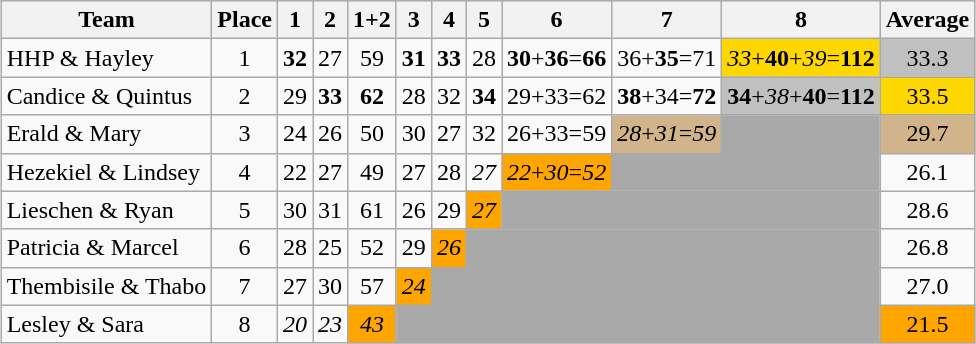<table class="wikitable sortable" style="margin:auto;text-align:center;">
<tr>
<th>Team</th>
<th>Place</th>
<th>1</th>
<th>2</th>
<th>1+2</th>
<th>3</th>
<th>4</th>
<th>5</th>
<th>6</th>
<th>7</th>
<th>8</th>
<th>Average</th>
</tr>
<tr>
<td style="text-align:left;">HHP & Hayley</td>
<td>1</td>
<td><span><strong>32</strong></span></td>
<td>27</td>
<td>59</td>
<td><span><strong>31</strong></span></td>
<td><span><strong>33</strong></span></td>
<td>28</td>
<td><span><strong>30</strong></span>+<span><strong>36</strong></span>=<span><strong>66</strong></span></td>
<td>36+<span><strong>35</strong></span>=71</td>
<td style="background:gold;"><span><em>33</em></span>+<span><strong>40</strong></span>+<span><em>39</em></span>=<span><strong>112</strong></span></td>
<td style="background:silver;">33.3</td>
</tr>
<tr>
<td style="text-align:left;">Candice & Quintus</td>
<td>2</td>
<td>29</td>
<td><span><strong>33</strong></span></td>
<td><span><strong>62</strong></span></td>
<td>28</td>
<td>32</td>
<td><span><strong>34</strong></span></td>
<td>29+33=62</td>
<td><span><strong>38</strong></span>+34=<span><strong>72</strong></span></td>
<td style="background:silver;"><span><strong>34</strong></span>+<span><em>38</em></span>+<span><strong>40</strong></span>=<span><strong>112</strong></span></td>
<td bgcolor=gold>33.5</td>
</tr>
<tr>
<td style="text-align:left;">Erald & Mary</td>
<td>3</td>
<td>24</td>
<td>26</td>
<td>50</td>
<td>30</td>
<td>27</td>
<td>32</td>
<td>26+33=59</td>
<td style="background:tan;"><span><em>28</em></span>+<span><em>31</em></span>=<span><em>59</em></span></td>
<td style="background:darkgrey;"></td>
<td bgcolor=tan>29.7</td>
</tr>
<tr>
<td style="text-align:left;">Hezekiel & Lindsey</td>
<td>4</td>
<td>22</td>
<td>27</td>
<td>49</td>
<td>27</td>
<td>28</td>
<td><span><em>27</em></span></td>
<td style="background:orange;"><span><em>22</em></span>+<span><em>30</em></span>=<span><em>52</em></span></td>
<td style="background:darkgrey;" colspan="2"></td>
<td>26.1</td>
</tr>
<tr>
<td style="text-align:left;">Lieschen & Ryan</td>
<td>5</td>
<td>30</td>
<td>31</td>
<td>61</td>
<td>26</td>
<td>29</td>
<td style="background:orange;"><span><em>27</em></span></td>
<td style="background:darkgrey;" colspan="3"></td>
<td>28.6</td>
</tr>
<tr>
<td style="text-align:left;">Patricia & Marcel</td>
<td>6</td>
<td>28</td>
<td>25</td>
<td>52</td>
<td>29</td>
<td style="background:orange;"><span><em>26</em></span></td>
<td style="background:darkgrey;" colspan="4"></td>
<td>26.8</td>
</tr>
<tr>
<td style="text-align:left;">Thembisile & Thabo</td>
<td>7</td>
<td>27</td>
<td>30</td>
<td>57</td>
<td style="background:orange;"><span><em>24</em></span></td>
<td style="background:darkgrey;" colspan="5"></td>
<td>27.0</td>
</tr>
<tr>
<td style="text-align:left;">Lesley & Sara</td>
<td>8</td>
<td><span><em>20</em></span></td>
<td><span><em>23</em></span></td>
<td style="background:orange;"><span><em>43</em></span></td>
<td style="background:darkgrey;" colspan="6"></td>
<td style="background:orange;">21.5</td>
</tr>
</table>
